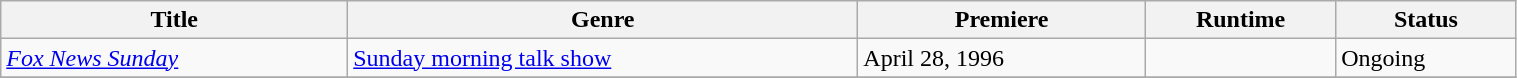<table class="wikitable sortable" style="width:80%">
<tr>
<th>Title</th>
<th>Genre</th>
<th>Premiere</th>
<th>Runtime</th>
<th>Status</th>
</tr>
<tr>
<td><em><a href='#'>Fox News Sunday</a></em></td>
<td><a href='#'>Sunday morning talk show</a></td>
<td>April 28, 1996</td>
<td></td>
<td>Ongoing</td>
</tr>
<tr>
</tr>
</table>
